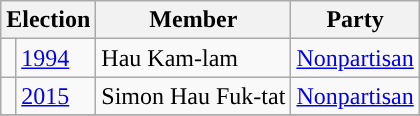<table class="wikitable">
<tr>
<th colspan="2">Election</th>
<th>Member</th>
<th>Party</th>
</tr>
<tr>
<td style="color:inherit;background:"></td>
<td><a href='#'>1994</a></td>
<td>Hau Kam-lam</td>
<td><a href='#'>Nonpartisan</a></td>
</tr>
<tr>
<td style="color:inherit;background:"></td>
<td><a href='#'>2015</a></td>
<td>Simon Hau Fuk-tat</td>
<td><a href='#'>Nonpartisan</a></td>
</tr>
<tr>
</tr>
</table>
